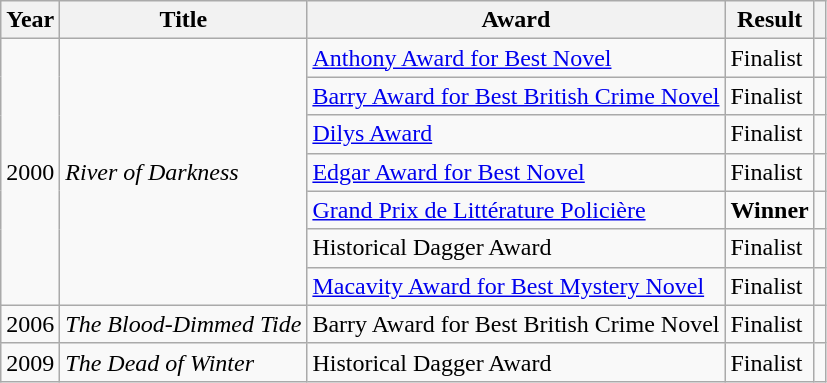<table class="wikitable">
<tr>
<th>Year</th>
<th>Title</th>
<th>Award</th>
<th>Result</th>
<th></th>
</tr>
<tr>
<td rowspan="7">2000</td>
<td rowspan="7"><em>River of Darkness</em></td>
<td><a href='#'>Anthony Award for Best Novel</a></td>
<td>Finalist</td>
<td></td>
</tr>
<tr>
<td><a href='#'>Barry Award for Best British Crime Novel</a></td>
<td>Finalist</td>
<td></td>
</tr>
<tr>
<td><a href='#'>Dilys Award</a></td>
<td>Finalist</td>
<td></td>
</tr>
<tr>
<td><a href='#'>Edgar Award for Best Novel</a></td>
<td>Finalist</td>
<td></td>
</tr>
<tr>
<td><a href='#'>Grand Prix de Littérature Policière</a></td>
<td><strong>Winner</strong></td>
<td></td>
</tr>
<tr>
<td>Historical Dagger Award</td>
<td>Finalist</td>
<td></td>
</tr>
<tr>
<td><a href='#'>Macavity Award for Best Mystery Novel</a></td>
<td>Finalist</td>
<td></td>
</tr>
<tr>
<td>2006</td>
<td><em>The Blood-Dimmed Tide</em></td>
<td>Barry Award for Best British Crime Novel</td>
<td>Finalist</td>
<td></td>
</tr>
<tr>
<td>2009</td>
<td><em>The Dead of Winter</em></td>
<td>Historical Dagger Award</td>
<td>Finalist</td>
<td></td>
</tr>
</table>
